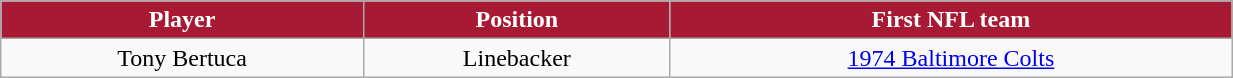<table class="wikitable" width="65%">
<tr align="center"  style="background:#A81933;color:#FFFFFF;">
<td><strong>Player</strong></td>
<td><strong>Position</strong></td>
<td><strong>First NFL team</strong></td>
</tr>
<tr align="center" bgcolor="">
<td>Tony Bertuca</td>
<td>Linebacker</td>
<td><a href='#'>1974 Baltimore Colts</a></td>
</tr>
</table>
